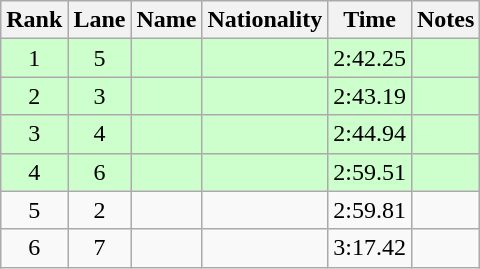<table class="wikitable sortable" style="text-align:center">
<tr>
<th>Rank</th>
<th>Lane</th>
<th>Name</th>
<th>Nationality</th>
<th>Time</th>
<th>Notes</th>
</tr>
<tr bgcolor=ccffcc>
<td>1</td>
<td>5</td>
<td align=left></td>
<td align=left></td>
<td>2:42.25</td>
<td><strong></strong></td>
</tr>
<tr bgcolor=ccffcc>
<td>2</td>
<td>3</td>
<td align=left></td>
<td align=left></td>
<td>2:43.19</td>
<td><strong></strong></td>
</tr>
<tr bgcolor=ccffcc>
<td>3</td>
<td>4</td>
<td align=left></td>
<td align=left></td>
<td>2:44.94</td>
<td><strong></strong></td>
</tr>
<tr bgcolor=ccffcc>
<td>4</td>
<td>6</td>
<td align=left></td>
<td align=left></td>
<td>2:59.51</td>
<td><strong></strong></td>
</tr>
<tr>
<td>5</td>
<td>2</td>
<td align=left></td>
<td align=left></td>
<td>2:59.81</td>
<td></td>
</tr>
<tr>
<td>6</td>
<td>7</td>
<td align=left></td>
<td align=left></td>
<td>3:17.42</td>
<td></td>
</tr>
</table>
